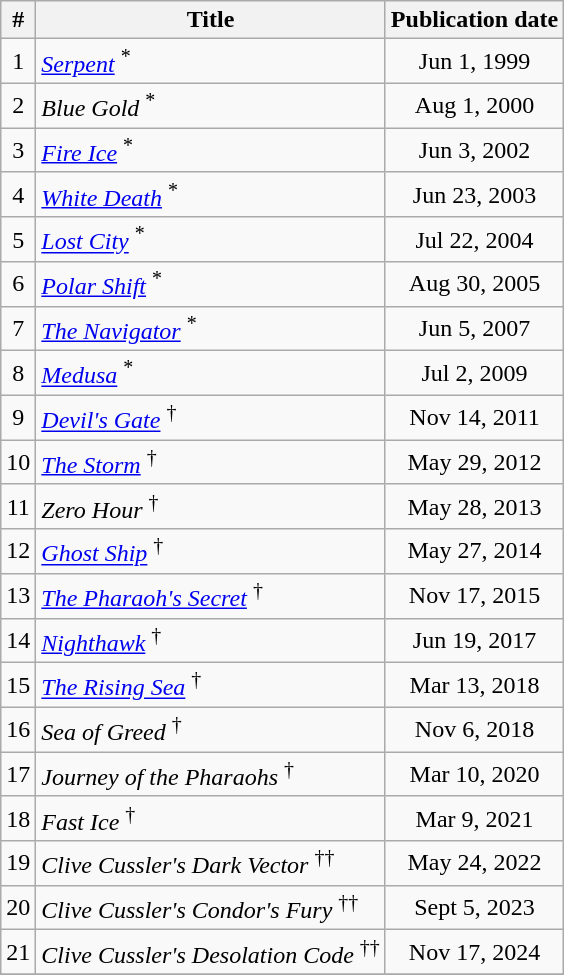<table class=wikitable>
<tr>
<th> # </th>
<th>Title</th>
<th>Publication date</th>
</tr>
<tr>
<td style="text-align:center">1</td>
<td><em><a href='#'>Serpent</a></em> <sup>*</sup></td>
<td style="text-align:center">Jun 1, 1999</td>
</tr>
<tr>
<td style="text-align:center">2</td>
<td><em>Blue Gold</em> <sup>*</sup></td>
<td style="text-align:center">Aug 1, 2000</td>
</tr>
<tr>
<td style="text-align:center">3</td>
<td><em><a href='#'>Fire Ice</a></em> <sup>*</sup></td>
<td style="text-align:center">Jun 3, 2002</td>
</tr>
<tr>
<td style="text-align:center">4</td>
<td><em><a href='#'>White Death</a></em> <sup>*</sup></td>
<td style="text-align:center">Jun 23, 2003</td>
</tr>
<tr>
<td style="text-align:center">5</td>
<td><em><a href='#'>Lost City</a></em> <sup>*</sup></td>
<td style="text-align:center">Jul 22, 2004</td>
</tr>
<tr>
<td style="text-align:center">6</td>
<td><em><a href='#'>Polar Shift</a></em> <sup>*</sup></td>
<td style="text-align:center">Aug 30, 2005</td>
</tr>
<tr>
<td style="text-align:center">7</td>
<td><em><a href='#'>The Navigator</a></em> <sup>*</sup></td>
<td style="text-align:center">Jun 5, 2007</td>
</tr>
<tr>
<td style="text-align:center">8</td>
<td><em><a href='#'>Medusa</a></em> <sup>*</sup></td>
<td style="text-align:center">Jul 2, 2009</td>
</tr>
<tr>
<td style="text-align:center">9</td>
<td><em><a href='#'>Devil's Gate</a></em> <sup>†</sup></td>
<td style="text-align:center">Nov 14, 2011</td>
</tr>
<tr>
<td style="text-align:center">10</td>
<td><em><a href='#'>The Storm</a></em> <sup>†</sup></td>
<td style="text-align:center">May 29, 2012</td>
</tr>
<tr>
<td style="text-align:center">11</td>
<td><em>Zero Hour</em> <sup>†</sup></td>
<td style="text-align:center">May 28, 2013</td>
</tr>
<tr>
<td style="text-align:center">12</td>
<td><em><a href='#'>Ghost Ship</a></em> <sup>†</sup></td>
<td style="text-align:center">May 27, 2014</td>
</tr>
<tr>
<td style="text-align:center">13</td>
<td><em><a href='#'>The Pharaoh's Secret</a></em> <sup>†</sup></td>
<td style="text-align:center">Nov 17, 2015</td>
</tr>
<tr>
<td style="text-align:center">14</td>
<td><em><a href='#'>Nighthawk</a></em> <sup>†</sup></td>
<td style="text-align:center">Jun 19, 2017</td>
</tr>
<tr>
<td style="text-align:center">15</td>
<td><em><a href='#'>The Rising Sea</a></em> <sup>†</sup></td>
<td style="text-align:center">Mar 13, 2018</td>
</tr>
<tr>
<td style="text-align:center">16</td>
<td><em>Sea of Greed</em> <sup>†</sup></td>
<td style="text-align:center">Nov 6, 2018</td>
</tr>
<tr>
<td style="text-align:center">17</td>
<td><em>Journey of the Pharaohs</em> <sup>†</sup></td>
<td style="text-align:center">Mar 10, 2020</td>
</tr>
<tr>
<td style="text-align:center">18</td>
<td><em>Fast Ice</em> <sup>†</sup></td>
<td style="text-align:center">Mar 9, 2021</td>
</tr>
<tr>
<td style="text-align:center">19</td>
<td><em>Clive Cussler's Dark Vector</em> <sup>††</sup></td>
<td style="text-align:center">May 24, 2022</td>
</tr>
<tr>
<td style="text-align:center">20</td>
<td><em>Clive Cussler's Condor's Fury</em> <sup>††</sup></td>
<td style="text-align:center">Sept 5, 2023</td>
</tr>
<tr>
<td style="text-align:center">21</td>
<td><em>Clive Cussler's Desolation Code</em> <sup>††</sup></td>
<td style="text-align:center">Nov 17, 2024</td>
</tr>
<tr>
</tr>
</table>
